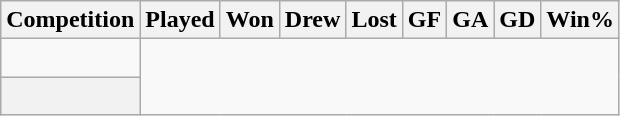<table class="wikitable sortable" style="text-align: center;">
<tr>
<th>Competition</th>
<th>Played</th>
<th>Won</th>
<th>Drew</th>
<th>Lost</th>
<th>GF</th>
<th>GA</th>
<th>GD</th>
<th>Win%</th>
</tr>
<tr>
<td align=left><br></td>
</tr>
<tr class="sortbottom">
<th><br></th>
</tr>
</table>
